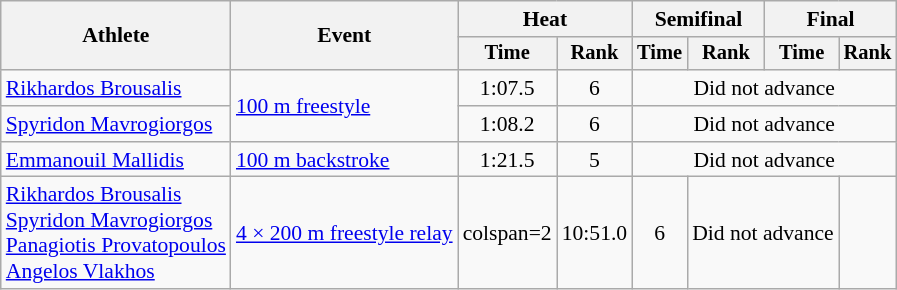<table class=wikitable style="font-size:90%;">
<tr>
<th rowspan=2>Athlete</th>
<th rowspan=2>Event</th>
<th colspan=2>Heat</th>
<th colspan=2>Semifinal</th>
<th colspan=2>Final</th>
</tr>
<tr style="font-size:95%">
<th>Time</th>
<th>Rank</th>
<th>Time</th>
<th>Rank</th>
<th>Time</th>
<th>Rank</th>
</tr>
<tr align=center>
<td align=left><a href='#'>Rikhardos Brousalis</a></td>
<td rowspan=2 align=left><a href='#'>100 m freestyle</a></td>
<td>1:07.5</td>
<td>6</td>
<td colspan=4>Did not advance</td>
</tr>
<tr align=center>
<td align=left><a href='#'>Spyridon Mavrogiorgos</a></td>
<td>1:08.2</td>
<td>6</td>
<td colspan=4>Did not advance</td>
</tr>
<tr align=center>
<td align=left><a href='#'>Emmanouil Mallidis</a></td>
<td align=left><a href='#'>100 m backstroke</a></td>
<td>1:21.5</td>
<td>5</td>
<td colspan=4>Did not advance</td>
</tr>
<tr align=center>
<td align=left><a href='#'>Rikhardos Brousalis</a><br><a href='#'>Spyridon Mavrogiorgos</a><br><a href='#'>Panagiotis Provatopoulos</a><br><a href='#'>Angelos Vlakhos</a></td>
<td align=left><a href='#'>4 × 200 m freestyle relay</a></td>
<td>colspan=2 </td>
<td>10:51.0</td>
<td>6</td>
<td colspan=2>Did not advance</td>
</tr>
</table>
